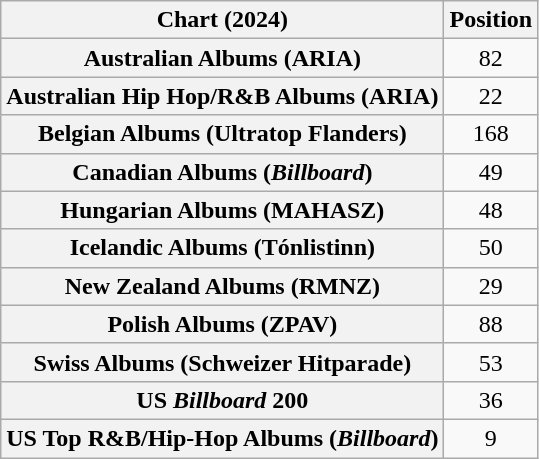<table class="wikitable sortable plainrowheaders" style="text-align:center">
<tr>
<th scope="col">Chart (2024)</th>
<th scope="col">Position</th>
</tr>
<tr>
<th scope="row">Australian Albums (ARIA)</th>
<td>82</td>
</tr>
<tr>
<th scope="row">Australian Hip Hop/R&B Albums (ARIA)</th>
<td>22</td>
</tr>
<tr>
<th scope="row">Belgian Albums (Ultratop Flanders)</th>
<td>168</td>
</tr>
<tr>
<th scope="row">Canadian Albums (<em>Billboard</em>)</th>
<td>49</td>
</tr>
<tr>
<th scope="row">Hungarian Albums (MAHASZ)</th>
<td>48</td>
</tr>
<tr>
<th scope="row">Icelandic Albums (Tónlistinn)</th>
<td>50</td>
</tr>
<tr>
<th scope="row">New Zealand Albums (RMNZ)</th>
<td>29</td>
</tr>
<tr>
<th scope="row">Polish Albums (ZPAV)</th>
<td>88</td>
</tr>
<tr>
<th scope="row">Swiss Albums (Schweizer Hitparade)</th>
<td>53</td>
</tr>
<tr>
<th scope="row">US <em>Billboard</em> 200</th>
<td>36</td>
</tr>
<tr>
<th scope="row">US Top R&B/Hip-Hop Albums (<em>Billboard</em>)</th>
<td>9</td>
</tr>
</table>
